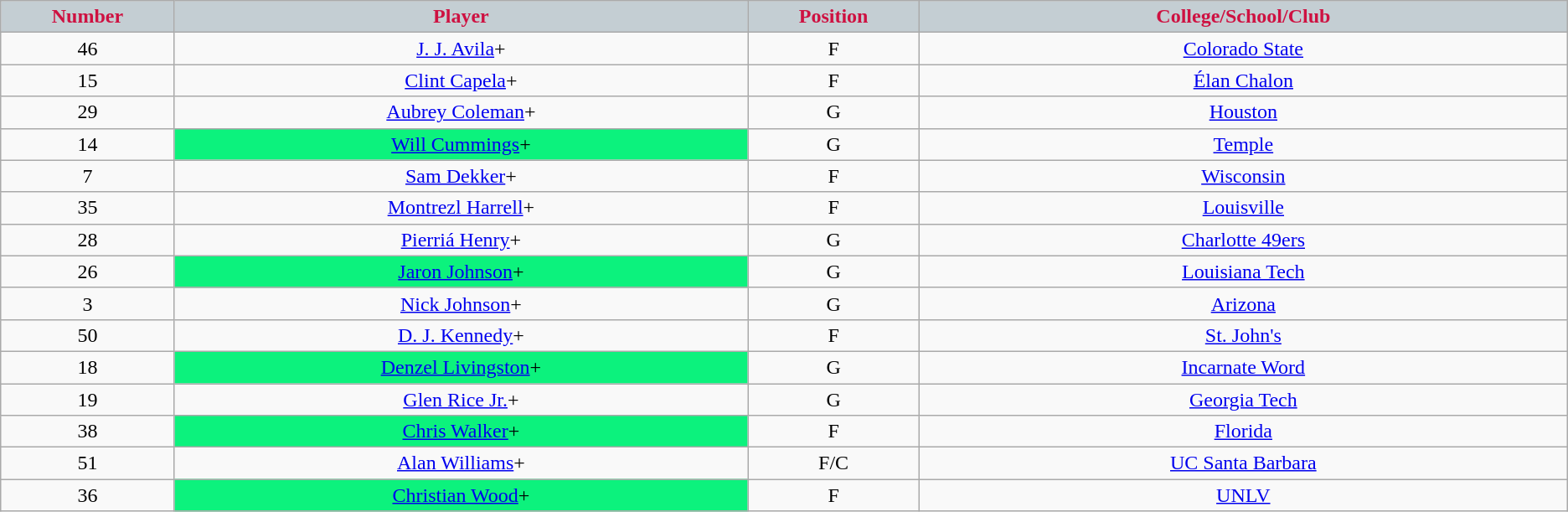<table class="wikitable sortable sortable">
<tr>
<th style="background:#C4CED3; color:#CE1141" width="1%">Number</th>
<th style="background:#C4CED3; color:#CE1141" width="5%">Player</th>
<th style="background:#C4CED3; color:#CE1141" width="1%">Position</th>
<th style="background:#C4CED3; color:#CE1141" width="5%">College/School/Club</th>
</tr>
<tr style="text-align: center">
<td>46</td>
<td><a href='#'>J. J. Avila</a>+</td>
<td>F</td>
<td><a href='#'>Colorado State</a></td>
</tr>
<tr style="text-align: center">
<td>15</td>
<td><a href='#'>Clint Capela</a>+</td>
<td>F</td>
<td><a href='#'>Élan Chalon</a></td>
</tr>
<tr style="text-align: center">
<td>29</td>
<td><a href='#'>Aubrey Coleman</a>+</td>
<td>G</td>
<td><a href='#'>Houston</a></td>
</tr>
<tr style="text-align: center">
<td>14</td>
<td bgcolor="#0CF27D"><a href='#'>Will Cummings</a>+</td>
<td>G</td>
<td><a href='#'>Temple</a></td>
</tr>
<tr style="text-align: center">
<td>7</td>
<td><a href='#'>Sam Dekker</a>+</td>
<td>F</td>
<td><a href='#'>Wisconsin</a></td>
</tr>
<tr style="text-align: center">
<td>35</td>
<td><a href='#'>Montrezl Harrell</a>+</td>
<td>F</td>
<td><a href='#'>Louisville</a></td>
</tr>
<tr style="text-align: center">
<td>28</td>
<td><a href='#'>Pierriá Henry</a>+</td>
<td>G</td>
<td><a href='#'>Charlotte 49ers</a></td>
</tr>
<tr style="text-align: center">
<td>26</td>
<td bgcolor="#0CF27D"><a href='#'>Jaron Johnson</a>+</td>
<td>G</td>
<td><a href='#'>Louisiana Tech</a></td>
</tr>
<tr style="text-align: center">
<td>3</td>
<td><a href='#'>Nick Johnson</a>+</td>
<td>G</td>
<td><a href='#'>Arizona</a></td>
</tr>
<tr style="text-align: center">
<td>50</td>
<td><a href='#'>D. J. Kennedy</a>+</td>
<td>F</td>
<td><a href='#'>St. John's</a></td>
</tr>
<tr style="text-align: center">
<td>18</td>
<td bgcolor="#0CF27D"><a href='#'>Denzel Livingston</a>+</td>
<td>G</td>
<td><a href='#'>Incarnate Word</a></td>
</tr>
<tr style="text-align: center">
<td>19</td>
<td><a href='#'>Glen Rice Jr.</a>+</td>
<td>G</td>
<td><a href='#'>Georgia Tech</a></td>
</tr>
<tr style="text-align: center">
<td>38</td>
<td bgcolor="#0CF27D"><a href='#'>Chris Walker</a>+</td>
<td>F</td>
<td><a href='#'>Florida</a></td>
</tr>
<tr style="text-align: center">
<td>51</td>
<td><a href='#'>Alan Williams</a>+</td>
<td>F/C</td>
<td><a href='#'>UC Santa Barbara</a></td>
</tr>
<tr style="text-align: center">
<td>36</td>
<td bgcolor="#0CF27D"><a href='#'>Christian Wood</a>+</td>
<td>F</td>
<td><a href='#'>UNLV</a></td>
</tr>
</table>
